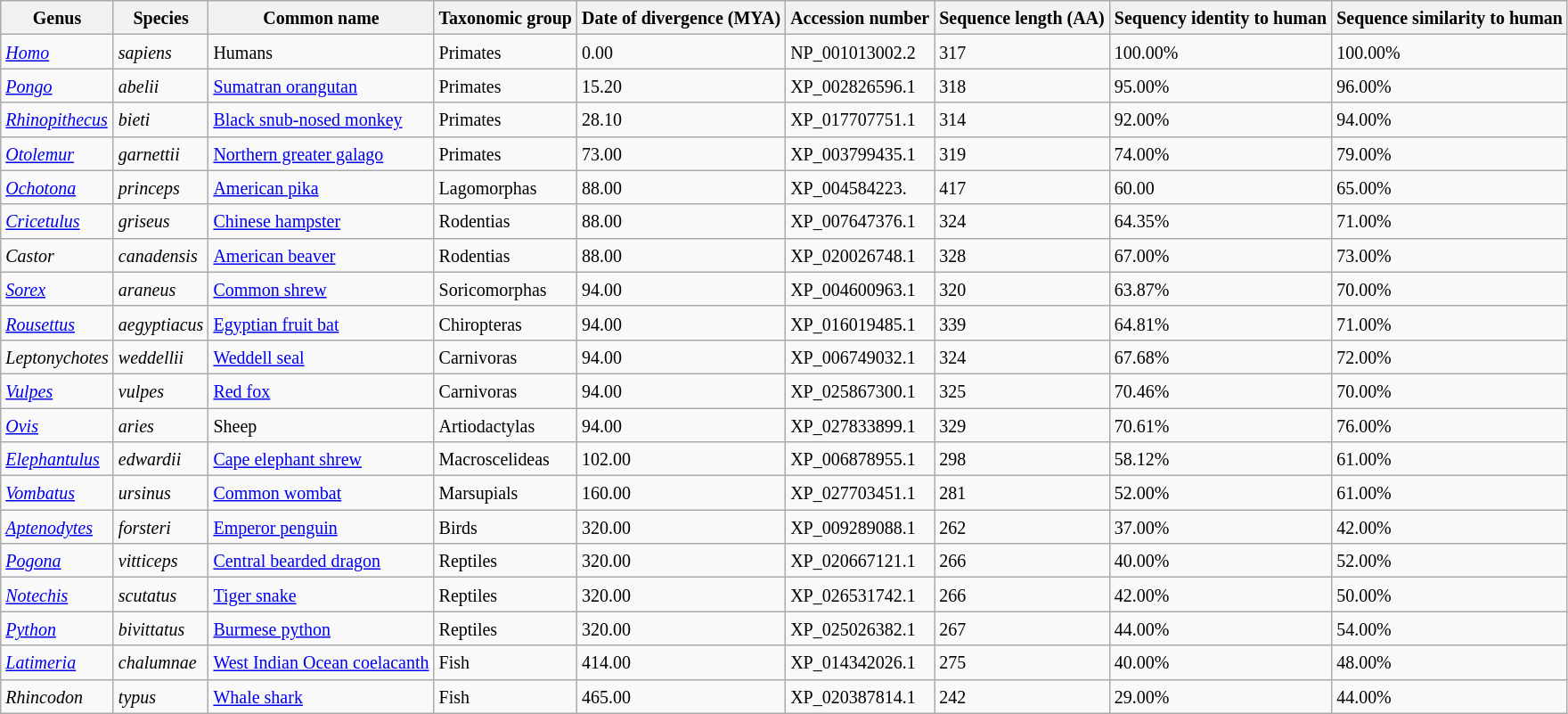<table class="wikitable sortable">
<tr>
<th><small>Genus</small></th>
<th><small>Species</small></th>
<th><small>Common name</small></th>
<th><small>Taxonomic group</small></th>
<th><small>Date of divergence (MYA)</small></th>
<th><small>Accession number</small></th>
<th><small>Sequence length (AA)</small></th>
<th><small>Sequency identity to human</small></th>
<th><small>Sequence similarity to human</small></th>
</tr>
<tr>
<td><small><em><a href='#'>Homo</a></em></small></td>
<td><small><em>sapiens</em></small></td>
<td><small>Humans</small></td>
<td><small>Primates</small></td>
<td><small>0.00</small></td>
<td><small>NP_001013002.2</small></td>
<td><small>317</small></td>
<td><small>100.00%</small></td>
<td><small>100.00%</small></td>
</tr>
<tr>
<td><small><em><a href='#'>Pongo</a></em></small></td>
<td><small><em>abelii</em></small></td>
<td><small><a href='#'>Sumatran orangutan</a></small></td>
<td><small>Primates</small></td>
<td><small>15.20</small></td>
<td><small>XP_002826596.1</small></td>
<td><small>318</small></td>
<td><small>95.00%</small></td>
<td><small>96.00%</small></td>
</tr>
<tr>
<td><small><em><a href='#'>Rhinopithecus</a></em></small></td>
<td><small><em>bieti</em></small></td>
<td><small><a href='#'>Black snub-nosed monkey</a></small></td>
<td><small>Primates</small></td>
<td><small>28.10</small></td>
<td><small>XP_017707751.1</small></td>
<td><small>314</small></td>
<td><small>92.00%</small></td>
<td><small>94.00%</small></td>
</tr>
<tr>
<td><small><em><a href='#'>Otolemur</a></em></small></td>
<td><small><em>garnettii</em></small></td>
<td><small><a href='#'>Northern greater galago</a></small></td>
<td><small>Primates</small></td>
<td><small>73.00</small></td>
<td><small>XP_003799435.1</small></td>
<td><small>319</small></td>
<td><small>74.00%</small></td>
<td><small>79.00%</small></td>
</tr>
<tr>
<td><small><em><a href='#'>Ochotona</a></em></small></td>
<td><small><em>princeps</em></small></td>
<td><small><a href='#'>American pika</a></small></td>
<td><small>Lagomorphas</small></td>
<td><small>88.00</small></td>
<td><small>XP_004584223.</small></td>
<td><small>417</small></td>
<td><small>60.00</small></td>
<td><small>65.00%</small></td>
</tr>
<tr>
<td><small><em><a href='#'>Cricetulus</a></em><br></small></td>
<td><small><em>griseus</em></small></td>
<td><small><a href='#'>Chinese hampster</a></small></td>
<td><small>Rodentias</small></td>
<td><small>88.00</small></td>
<td><small>XP_007647376.1</small></td>
<td><small>324</small></td>
<td><small>64.35%</small></td>
<td><small>71.00%</small></td>
</tr>
<tr>
<td><small><em>Castor</em></small></td>
<td><small><em>canadensis</em></small></td>
<td><small><a href='#'>American beaver</a></small></td>
<td><small>Rodentias</small></td>
<td><small>88.00</small></td>
<td><small>XP_020026748.1</small></td>
<td><small>328</small></td>
<td><small>67.00%</small></td>
<td><small>73.00%</small></td>
</tr>
<tr>
<td><small><em><a href='#'>Sorex</a></em></small></td>
<td><small><em>araneus</em></small></td>
<td><small><a href='#'>Common shrew</a></small></td>
<td><small>Soricomorphas</small></td>
<td><small>94.00</small></td>
<td><small>XP_004600963.1</small></td>
<td><small>320</small></td>
<td><small>63.87%</small></td>
<td><small>70.00%</small></td>
</tr>
<tr>
<td><small><em><a href='#'>Rousettus</a></em><br></small></td>
<td><small><em>aegyptiacus</em></small></td>
<td><small><a href='#'>Egyptian fruit bat</a></small></td>
<td><small>Chiropteras</small></td>
<td><small>94.00</small></td>
<td><small>XP_016019485.1</small></td>
<td><small>339</small></td>
<td><small>64.81%</small></td>
<td><small>71.00%</small></td>
</tr>
<tr>
<td><small><em>Leptonychotes</em><br></small></td>
<td><small><em>weddellii</em></small></td>
<td><small><a href='#'>Weddell seal</a></small></td>
<td><small>Carnivoras</small></td>
<td><small>94.00</small></td>
<td><small>XP_006749032.1</small></td>
<td><small>324</small></td>
<td><small>67.68%</small></td>
<td><small>72.00%</small></td>
</tr>
<tr>
<td><small><em><a href='#'>Vulpes</a></em></small></td>
<td><small><em>vulpes</em></small></td>
<td><small><a href='#'>Red fox</a></small></td>
<td><small>Carnivoras</small></td>
<td><small>94.00</small></td>
<td><small>XP_025867300.1</small></td>
<td><small>325</small></td>
<td><small>70.46%</small></td>
<td><small>70.00%</small></td>
</tr>
<tr>
<td><small><em><a href='#'>Ovis</a></em></small></td>
<td><small><em>aries</em></small></td>
<td><small>Sheep</small></td>
<td><small>Artiodactylas</small></td>
<td><small>94.00</small></td>
<td><small>XP_027833899.1</small></td>
<td><small>329</small></td>
<td><small>70.61%</small></td>
<td><small>76.00%</small></td>
</tr>
<tr>
<td><small><em><a href='#'>Elephantulus</a></em></small></td>
<td><small><em>edwardii</em></small></td>
<td><small><a href='#'>Cape elephant shrew</a></small></td>
<td><small>Macroscelideas</small></td>
<td><small>102.00</small></td>
<td><small>XP_006878955.1</small></td>
<td><small>298</small></td>
<td><small>58.12%</small></td>
<td><small>61.00%</small></td>
</tr>
<tr>
<td><small><em><a href='#'>Vombatus</a></em></small></td>
<td><small><em>ursinus</em></small></td>
<td><small><a href='#'>Common wombat</a></small></td>
<td><small>Marsupials</small></td>
<td><small>160.00</small></td>
<td><small>XP_027703451.1</small></td>
<td><small>281</small></td>
<td><small>52.00%</small></td>
<td><small>61.00%</small></td>
</tr>
<tr>
<td><small><em><a href='#'>Aptenodytes</a></em></small></td>
<td><small><em>forsteri</em></small></td>
<td><small><a href='#'>Emperor penguin</a></small></td>
<td><small>Birds</small></td>
<td><small>320.00</small></td>
<td><small>XP_009289088.1</small></td>
<td><small>262</small></td>
<td><small>37.00%</small></td>
<td><small>42.00%</small></td>
</tr>
<tr>
<td><small><em><a href='#'>Pogona</a></em></small></td>
<td><small><em>vitticeps</em></small></td>
<td><small><a href='#'>Central bearded dragon</a></small></td>
<td><small>Reptiles</small></td>
<td><small>320.00</small></td>
<td><small>XP_020667121.1</small></td>
<td><small>266</small></td>
<td><small>40.00%</small></td>
<td><small>52.00%</small></td>
</tr>
<tr>
<td><small><em><a href='#'>Notechis</a></em></small></td>
<td><small><em>scutatus</em></small></td>
<td><small><a href='#'>Tiger snake</a></small></td>
<td><small>Reptiles</small></td>
<td><small>320.00</small></td>
<td><small>XP_026531742.1</small></td>
<td><small>266</small></td>
<td><small>42.00%</small></td>
<td><small>50.00%</small></td>
</tr>
<tr>
<td><small><em><a href='#'>Python</a></em></small></td>
<td><small><em>bivittatus</em></small></td>
<td><small><a href='#'>Burmese python</a></small></td>
<td><small>Reptiles</small></td>
<td><small>320.00</small></td>
<td><small>XP_025026382.1</small></td>
<td><small>267</small></td>
<td><small>44.00%</small></td>
<td><small>54.00%</small></td>
</tr>
<tr>
<td><small><em><a href='#'>Latimeria</a></em></small></td>
<td><small><em>chalumnae</em></small></td>
<td><small><a href='#'>West Indian Ocean coelacanth</a></small></td>
<td><small>Fish</small></td>
<td><small>414.00</small></td>
<td><small>XP_014342026.1</small></td>
<td><small>275</small></td>
<td><small>40.00%</small></td>
<td><small>48.00%</small></td>
</tr>
<tr>
<td><small><em>Rhincodon</em></small></td>
<td><small><em>typus</em></small></td>
<td><small><a href='#'>Whale shark</a></small></td>
<td><small>Fish</small></td>
<td><small>465.00</small></td>
<td><small>XP_020387814.1</small></td>
<td><small>242</small></td>
<td><small>29.00%</small></td>
<td><small>44.00%</small></td>
</tr>
</table>
